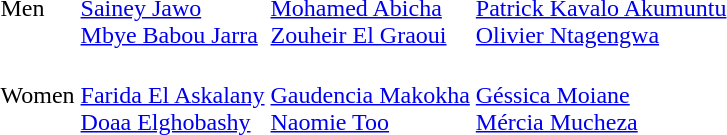<table>
<tr>
<td>Men<br></td>
<td><br><a href='#'>Sainey Jawo</a><br><a href='#'>Mbye Babou Jarra</a></td>
<td><br><a href='#'>Mohamed Abicha</a><br><a href='#'>Zouheir El Graoui</a></td>
<td><br><a href='#'>Patrick Kavalo Akumuntu</a><br><a href='#'>Olivier Ntagengwa</a></td>
</tr>
<tr>
<td>Women<br></td>
<td><br><a href='#'>Farida El Askalany</a><br><a href='#'>Doaa Elghobashy</a></td>
<td><br><a href='#'>Gaudencia Makokha</a><br><a href='#'>Naomie Too</a></td>
<td><br><a href='#'>Géssica Moiane</a><br><a href='#'>Mércia Mucheza</a></td>
</tr>
</table>
